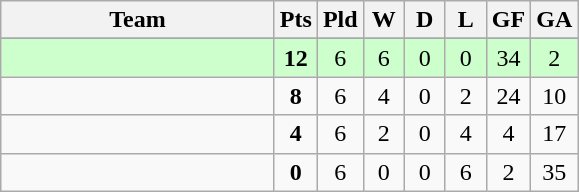<table class="wikitable" style="text-align: center;">
<tr>
<th width=175>Team</th>
<th width=20 abbr="Points">Pts</th>
<th width=20 abbr="Played">Pld</th>
<th width=20 abbr="Won">W</th>
<th width=20 abbr="Drawn">D</th>
<th width=20 abbr="Lost">L</th>
<th width=20 abbr="Goals for">GF</th>
<th width=20 abbr="Goals against">GA</th>
</tr>
<tr style="background:#ffffff;">
</tr>
<tr align=center bgcolor=ccffcc>
<td style="text-align:left;"></td>
<td><strong>12</strong></td>
<td>6</td>
<td>6</td>
<td>0</td>
<td>0</td>
<td>34</td>
<td>2</td>
</tr>
<tr align=center>
<td style="text-align:left;"></td>
<td><strong>8</strong></td>
<td>6</td>
<td>4</td>
<td>0</td>
<td>2</td>
<td>24</td>
<td>10</td>
</tr>
<tr align=center>
<td style="text-align:left;"></td>
<td><strong>4</strong></td>
<td>6</td>
<td>2</td>
<td>0</td>
<td>4</td>
<td>4</td>
<td>17</td>
</tr>
<tr align=center>
<td style="text-align:left;"></td>
<td><strong>0</strong></td>
<td>6</td>
<td>0</td>
<td>0</td>
<td>6</td>
<td>2</td>
<td>35</td>
</tr>
</table>
